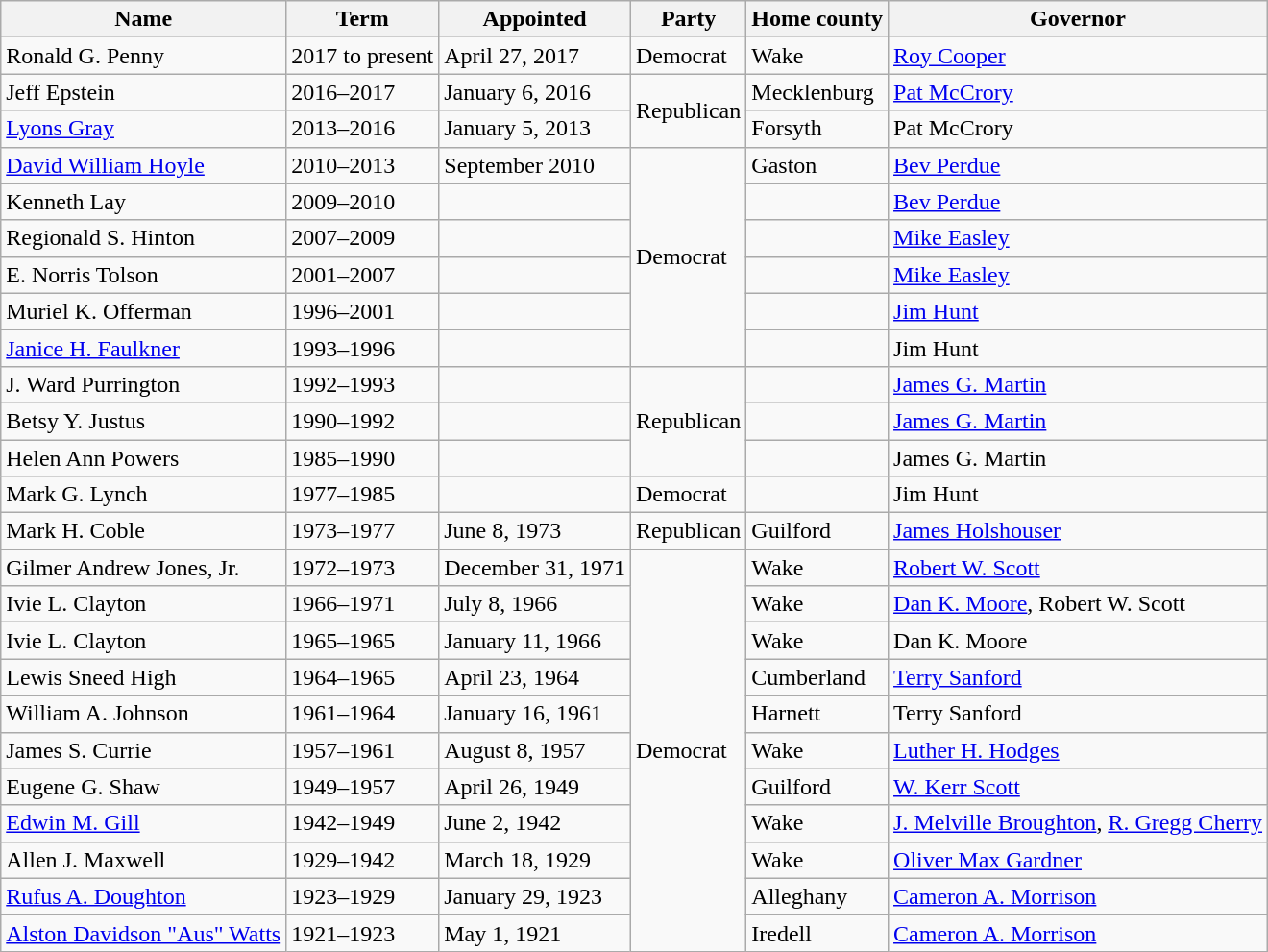<table class="wikitable">
<tr>
<th>Name</th>
<th>Term</th>
<th>Appointed</th>
<th>Party</th>
<th>Home county</th>
<th>Governor</th>
</tr>
<tr>
<td>Ronald G. Penny</td>
<td>2017 to present</td>
<td>April 27, 2017</td>
<td>Democrat</td>
<td>Wake</td>
<td><a href='#'>Roy Cooper</a></td>
</tr>
<tr>
<td>Jeff Epstein</td>
<td>2016–2017</td>
<td>January 6, 2016</td>
<td rowspan="2">Republican</td>
<td>Mecklenburg</td>
<td><a href='#'>Pat McCrory</a></td>
</tr>
<tr>
<td><a href='#'>Lyons Gray</a></td>
<td>2013–2016</td>
<td>January 5, 2013</td>
<td>Forsyth</td>
<td>Pat McCrory</td>
</tr>
<tr>
<td><a href='#'>David William Hoyle</a></td>
<td>2010–2013</td>
<td>September 2010</td>
<td rowspan="6">Democrat</td>
<td>Gaston</td>
<td><a href='#'>Bev Perdue</a></td>
</tr>
<tr>
<td>Kenneth Lay</td>
<td>2009–2010</td>
<td></td>
<td></td>
<td><a href='#'>Bev Perdue</a></td>
</tr>
<tr>
<td>Regionald S. Hinton</td>
<td>2007–2009</td>
<td></td>
<td></td>
<td><a href='#'>Mike Easley</a></td>
</tr>
<tr>
<td>E. Norris Tolson</td>
<td>2001–2007</td>
<td></td>
<td></td>
<td><a href='#'>Mike Easley</a></td>
</tr>
<tr>
<td>Muriel K. Offerman</td>
<td>1996–2001</td>
<td></td>
<td></td>
<td><a href='#'>Jim Hunt</a></td>
</tr>
<tr>
<td><a href='#'>Janice H. Faulkner</a></td>
<td>1993–1996</td>
<td></td>
<td></td>
<td>Jim Hunt</td>
</tr>
<tr>
<td>J. Ward Purrington</td>
<td>1992–1993</td>
<td></td>
<td rowspan="3">Republican</td>
<td></td>
<td><a href='#'>James G. Martin</a></td>
</tr>
<tr>
<td>Betsy Y. Justus</td>
<td>1990–1992</td>
<td></td>
<td></td>
<td><a href='#'>James G. Martin</a></td>
</tr>
<tr>
<td>Helen Ann Powers</td>
<td>1985–1990</td>
<td></td>
<td></td>
<td>James G. Martin</td>
</tr>
<tr>
<td>Mark G. Lynch</td>
<td>1977–1985</td>
<td></td>
<td>Democrat</td>
<td></td>
<td>Jim Hunt</td>
</tr>
<tr>
<td>Mark H. Coble</td>
<td>1973–1977</td>
<td>June 8, 1973</td>
<td>Republican</td>
<td>Guilford</td>
<td><a href='#'>James Holshouser</a></td>
</tr>
<tr>
<td>Gilmer Andrew Jones, Jr.</td>
<td>1972–1973</td>
<td>December 31, 1971</td>
<td rowspan="11">Democrat</td>
<td>Wake</td>
<td><a href='#'>Robert W. Scott</a></td>
</tr>
<tr>
<td>Ivie L. Clayton</td>
<td>1966–1971</td>
<td>July 8, 1966</td>
<td>Wake</td>
<td><a href='#'>Dan K. Moore</a>, Robert W. Scott</td>
</tr>
<tr>
<td>Ivie L. Clayton</td>
<td>1965–1965</td>
<td>January 11, 1966</td>
<td>Wake</td>
<td>Dan K. Moore</td>
</tr>
<tr>
<td>Lewis Sneed High</td>
<td>1964–1965</td>
<td>April 23, 1964</td>
<td>Cumberland</td>
<td><a href='#'>Terry Sanford</a></td>
</tr>
<tr>
<td>William A. Johnson</td>
<td>1961–1964</td>
<td>January 16, 1961</td>
<td>Harnett</td>
<td>Terry Sanford</td>
</tr>
<tr>
<td>James S. Currie</td>
<td>1957–1961</td>
<td>August 8, 1957</td>
<td>Wake</td>
<td><a href='#'>Luther H. Hodges</a></td>
</tr>
<tr>
<td>Eugene G. Shaw</td>
<td>1949–1957</td>
<td>April 26, 1949</td>
<td>Guilford</td>
<td><a href='#'>W. Kerr Scott</a></td>
</tr>
<tr>
<td><a href='#'>Edwin M. Gill</a></td>
<td>1942–1949</td>
<td>June 2, 1942</td>
<td>Wake</td>
<td><a href='#'>J. Melville Broughton</a>, <a href='#'>R. Gregg Cherry</a></td>
</tr>
<tr>
<td>Allen J. Maxwell</td>
<td>1929–1942</td>
<td>March 18, 1929</td>
<td>Wake</td>
<td><a href='#'>Oliver Max Gardner</a></td>
</tr>
<tr>
<td><a href='#'>Rufus A. Doughton</a></td>
<td>1923–1929</td>
<td>January 29, 1923</td>
<td>Alleghany</td>
<td><a href='#'>Cameron A. Morrison</a></td>
</tr>
<tr>
<td><a href='#'>Alston Davidson "Aus" Watts</a></td>
<td>1921–1923</td>
<td>May 1, 1921</td>
<td>Iredell</td>
<td><a href='#'>Cameron A. Morrison</a></td>
</tr>
</table>
